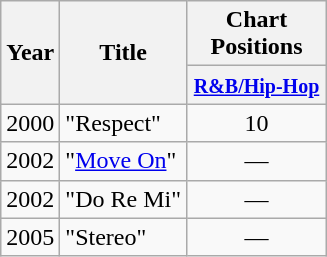<table class="wikitable">
<tr>
<th rowspan="2">Year</th>
<th rowspan="2">Title</th>
<th colspan="1">Chart Positions</th>
</tr>
<tr>
<th width="86"><small><a href='#'>R&B/Hip-Hop</a></small></th>
</tr>
<tr>
<td>2000</td>
<td>"Respect"</td>
<td align="center">10</td>
</tr>
<tr>
<td>2002</td>
<td>"<a href='#'>Move On</a>"</td>
<td align="center">—</td>
</tr>
<tr>
<td>2002</td>
<td>"Do Re Mi"</td>
<td align="center">—</td>
</tr>
<tr>
<td>2005</td>
<td>"Stereo"</td>
<td align="center">—</td>
</tr>
</table>
